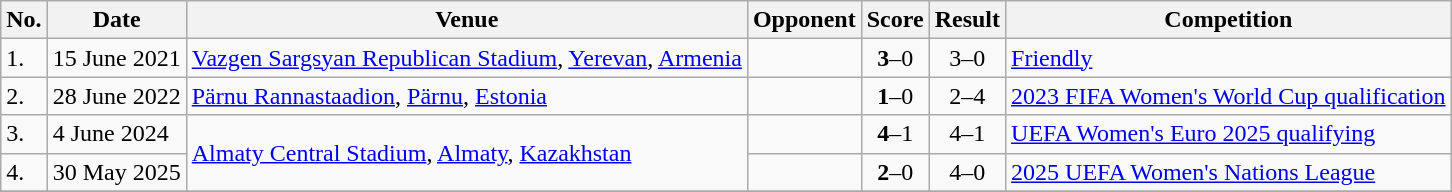<table class="wikitable">
<tr>
<th>No.</th>
<th>Date</th>
<th>Venue</th>
<th>Opponent</th>
<th>Score</th>
<th>Result</th>
<th>Competition</th>
</tr>
<tr>
<td>1.</td>
<td>15 June 2021</td>
<td><a href='#'>Vazgen Sargsyan Republican Stadium</a>, <a href='#'>Yerevan</a>, <a href='#'>Armenia</a></td>
<td></td>
<td align=center><strong>3</strong>–0</td>
<td align=center>3–0</td>
<td><a href='#'>Friendly</a></td>
</tr>
<tr>
<td>2.</td>
<td>28 June 2022</td>
<td><a href='#'>Pärnu Rannastaadion</a>, <a href='#'>Pärnu</a>, <a href='#'>Estonia</a></td>
<td></td>
<td align=center><strong>1</strong>–0</td>
<td align=center>2–4</td>
<td><a href='#'>2023 FIFA Women's World Cup qualification</a></td>
</tr>
<tr>
<td>3.</td>
<td>4 June 2024</td>
<td rowspan=2><a href='#'>Almaty Central Stadium</a>, <a href='#'>Almaty</a>, <a href='#'>Kazakhstan</a></td>
<td></td>
<td align=center><strong>4</strong>–1</td>
<td align=center>4–1</td>
<td><a href='#'>UEFA Women's Euro 2025 qualifying</a></td>
</tr>
<tr>
<td>4.</td>
<td>30 May 2025</td>
<td></td>
<td align=center><strong>2</strong>–0</td>
<td align=center>4–0</td>
<td><a href='#'>2025 UEFA Women's Nations League</a></td>
</tr>
<tr>
</tr>
</table>
